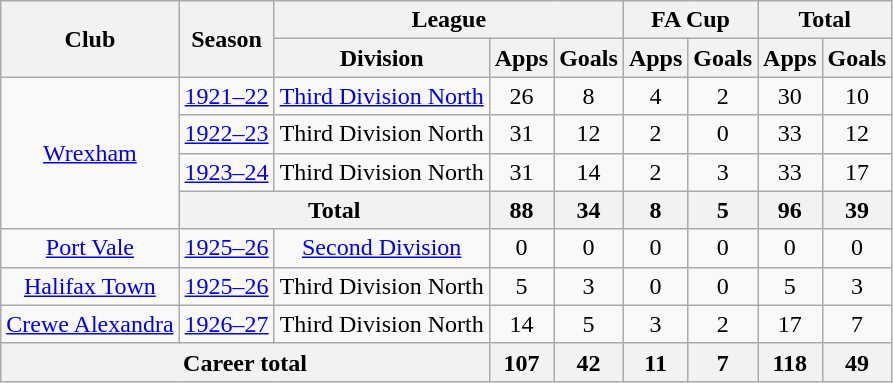<table class="wikitable" style="text-align: center;">
<tr>
<th rowspan="2">Club</th>
<th rowspan="2">Season</th>
<th colspan="3">League</th>
<th colspan="2">FA Cup</th>
<th colspan="2">Total</th>
</tr>
<tr>
<th>Division</th>
<th>Apps</th>
<th>Goals</th>
<th>Apps</th>
<th>Goals</th>
<th>Apps</th>
<th>Goals</th>
</tr>
<tr>
<td rowspan="4"><a href='#'>Wrexham</a></td>
<td><a href='#'>1921–22</a></td>
<td><a href='#'>Third Division North</a></td>
<td>26</td>
<td>8</td>
<td>4</td>
<td>2</td>
<td>30</td>
<td>10</td>
</tr>
<tr>
<td><a href='#'>1922–23</a></td>
<td>Third Division North</td>
<td>31</td>
<td>12</td>
<td>2</td>
<td>0</td>
<td>33</td>
<td>12</td>
</tr>
<tr>
<td><a href='#'>1923–24</a></td>
<td>Third Division North</td>
<td>31</td>
<td>14</td>
<td>2</td>
<td>3</td>
<td>33</td>
<td>17</td>
</tr>
<tr>
<th colspan="2">Total</th>
<th>88</th>
<th>34</th>
<th>8</th>
<th>5</th>
<th>96</th>
<th>39</th>
</tr>
<tr>
<td><a href='#'>Port Vale</a></td>
<td><a href='#'>1925–26</a></td>
<td><a href='#'>Second Division</a></td>
<td>0</td>
<td>0</td>
<td>0</td>
<td>0</td>
<td>0</td>
<td>0</td>
</tr>
<tr>
<td><a href='#'>Halifax Town</a></td>
<td><a href='#'>1925–26</a></td>
<td>Third Division North</td>
<td>5</td>
<td>3</td>
<td>0</td>
<td>0</td>
<td>5</td>
<td>3</td>
</tr>
<tr>
<td><a href='#'>Crewe Alexandra</a></td>
<td><a href='#'>1926–27</a></td>
<td>Third Division North</td>
<td>14</td>
<td>5</td>
<td>3</td>
<td>2</td>
<td>17</td>
<td>7</td>
</tr>
<tr>
<th colspan="3">Career total</th>
<th>107</th>
<th>42</th>
<th>11</th>
<th>7</th>
<th>118</th>
<th>49</th>
</tr>
</table>
